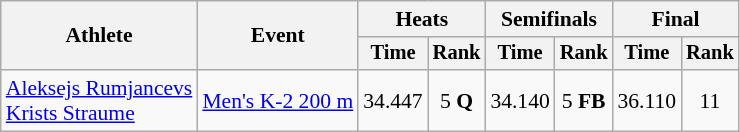<table class="wikitable" style="font-size:90%">
<tr>
<th rowspan="2">Athlete</th>
<th rowspan="2">Event</th>
<th colspan=2>Heats</th>
<th colspan=2>Semifinals</th>
<th colspan=2>Final</th>
</tr>
<tr style="font-size:95%">
<th>Time</th>
<th>Rank</th>
<th>Time</th>
<th>Rank</th>
<th>Time</th>
<th>Rank</th>
</tr>
<tr align=center>
<td align=left><a href='#'>Aleksejs Rumjancevs</a><br><a href='#'>Krists Straume</a></td>
<td align=left><a href='#'>Men's K-2 200 m</a></td>
<td>34.447</td>
<td>5 <strong>Q</strong></td>
<td>34.140</td>
<td>5 <strong>FB</strong></td>
<td>36.110</td>
<td>11</td>
</tr>
</table>
